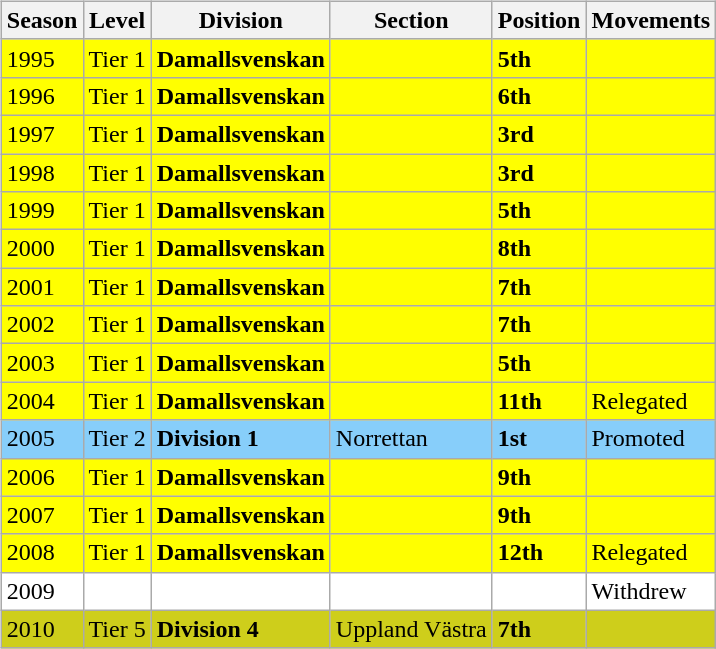<table>
<tr>
<td valign="top" width=0%><br><table class="wikitable">
<tr style="background:#f0f6fa;">
<th><strong>Season</strong></th>
<th><strong>Level</strong></th>
<th><strong>Division</strong></th>
<th><strong>Section</strong></th>
<th><strong>Position</strong></th>
<th><strong>Movements</strong></th>
</tr>
<tr>
<td style="background:#FFFF00;">1995</td>
<td style="background:#FFFF00;">Tier 1</td>
<td style="background:#FFFF00;"><strong>  Damallsvenskan </strong></td>
<td style="background:#FFFF00;"></td>
<td style="background:#FFFF00;"><strong>5th</strong></td>
<td style="background:#FFFF00;"></td>
</tr>
<tr>
<td style="background:#FFFF00;">1996</td>
<td style="background:#FFFF00;">Tier 1</td>
<td style="background:#FFFF00;"><strong>  Damallsvenskan </strong></td>
<td style="background:#FFFF00;"></td>
<td style="background:#FFFF00;"><strong>6th</strong></td>
<td style="background:#FFFF00;"></td>
</tr>
<tr>
<td style="background:#FFFF00;">1997</td>
<td style="background:#FFFF00;">Tier 1</td>
<td style="background:#FFFF00;"><strong>  Damallsvenskan </strong></td>
<td style="background:#FFFF00;"></td>
<td style="background:#FFFF00;"><strong>3rd</strong></td>
<td style="background:#FFFF00;"></td>
</tr>
<tr>
<td style="background:#FFFF00;">1998</td>
<td style="background:#FFFF00;">Tier 1</td>
<td style="background:#FFFF00;"><strong>  Damallsvenskan </strong></td>
<td style="background:#FFFF00;"></td>
<td style="background:#FFFF00;"><strong>3rd</strong></td>
<td style="background:#FFFF00;"></td>
</tr>
<tr>
<td style="background:#FFFF00;">1999</td>
<td style="background:#FFFF00;">Tier 1</td>
<td style="background:#FFFF00;"><strong>  Damallsvenskan </strong></td>
<td style="background:#FFFF00;"></td>
<td style="background:#FFFF00;"><strong>5th</strong></td>
<td style="background:#FFFF00;"></td>
</tr>
<tr>
<td style="background:#FFFF00;">2000</td>
<td style="background:#FFFF00;">Tier 1</td>
<td style="background:#FFFF00;"><strong>  Damallsvenskan </strong></td>
<td style="background:#FFFF00;"></td>
<td style="background:#FFFF00;"><strong>8th</strong></td>
<td style="background:#FFFF00;"></td>
</tr>
<tr>
<td style="background:#FFFF00;">2001</td>
<td style="background:#FFFF00;">Tier 1</td>
<td style="background:#FFFF00;"><strong>  Damallsvenskan </strong></td>
<td style="background:#FFFF00;"></td>
<td style="background:#FFFF00;"><strong>7th</strong></td>
<td style="background:#FFFF00;"></td>
</tr>
<tr>
<td style="background:#FFFF00;">2002</td>
<td style="background:#FFFF00;">Tier 1</td>
<td style="background:#FFFF00;"><strong>  Damallsvenskan </strong></td>
<td style="background:#FFFF00;"></td>
<td style="background:#FFFF00;"><strong>7th</strong></td>
<td style="background:#FFFF00;"></td>
</tr>
<tr>
<td style="background:#FFFF00;">2003</td>
<td style="background:#FFFF00;">Tier 1</td>
<td style="background:#FFFF00;"><strong>  Damallsvenskan </strong></td>
<td style="background:#FFFF00;"></td>
<td style="background:#FFFF00;"><strong>5th</strong></td>
<td style="background:#FFFF00;"></td>
</tr>
<tr>
<td style="background:#FFFF00;">2004</td>
<td style="background:#FFFF00;">Tier 1</td>
<td style="background:#FFFF00;"><strong>  Damallsvenskan </strong></td>
<td style="background:#FFFF00;"></td>
<td style="background:#FFFF00;"><strong>11th</strong></td>
<td style="background:#FFFF00;">Relegated</td>
</tr>
<tr>
<td style="background:#87CEFA;">2005</td>
<td style="background:#87CEFA;">Tier 2</td>
<td style="background:#87CEFA;"><strong>Division 1</strong></td>
<td style="background:#87CEFA;">Norrettan</td>
<td style="background:#87CEFA;"><strong>1st</strong></td>
<td style="background:#87CEFA;">Promoted</td>
</tr>
<tr>
<td style="background:#FFFF00;">2006</td>
<td style="background:#FFFF00;">Tier 1</td>
<td style="background:#FFFF00;"><strong>  Damallsvenskan </strong></td>
<td style="background:#FFFF00;"></td>
<td style="background:#FFFF00;"><strong>9th</strong></td>
<td style="background:#FFFF00;"></td>
</tr>
<tr>
<td style="background:#FFFF00;">2007</td>
<td style="background:#FFFF00;">Tier 1</td>
<td style="background:#FFFF00;"><strong>  Damallsvenskan </strong></td>
<td style="background:#FFFF00;"></td>
<td style="background:#FFFF00;"><strong>9th</strong></td>
<td style="background:#FFFF00;"></td>
</tr>
<tr>
<td style="background:#FFFF00;">2008</td>
<td style="background:#FFFF00;">Tier 1</td>
<td style="background:#FFFF00;"><strong>  Damallsvenskan </strong></td>
<td style="background:#FFFF00;"></td>
<td style="background:#FFFF00;"><strong>12th</strong></td>
<td style="background:#FFFF00;">Relegated</td>
</tr>
<tr>
<td style="background:#FFFFFF;">2009</td>
<td style="background:#FFFFFF;"></td>
<td style="background:#FFFFFF;"></td>
<td style="background:#FFFFFF;"></td>
<td style="background:#FFFFFF;"></td>
<td style="background:#FFFFFF;">Withdrew</td>
</tr>
<tr>
<td style="background:#CECE1B;">2010</td>
<td style="background:#CECE1B;">Tier 5</td>
<td style="background:#CECE1B;"><strong>Division 4</strong></td>
<td style="background:#CECE1B;">Uppland Västra</td>
<td style="background:#CECE1B;"><strong>7th</strong></td>
<td style="background:#CECE1B;"></td>
</tr>
</table>
</td>
</tr>
</table>
